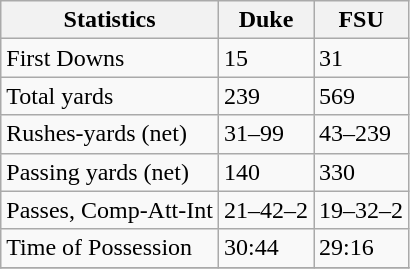<table class="wikitable">
<tr>
<th>Statistics</th>
<th>Duke</th>
<th>FSU</th>
</tr>
<tr>
<td>First Downs</td>
<td>15</td>
<td>31</td>
</tr>
<tr>
<td>Total yards</td>
<td>239</td>
<td>569</td>
</tr>
<tr>
<td>Rushes-yards (net)</td>
<td>31–99</td>
<td>43–239</td>
</tr>
<tr>
<td>Passing yards (net)</td>
<td>140</td>
<td>330</td>
</tr>
<tr>
<td>Passes, Comp-Att-Int</td>
<td>21–42–2</td>
<td>19–32–2</td>
</tr>
<tr>
<td>Time of Possession</td>
<td>30:44</td>
<td>29:16</td>
</tr>
<tr>
</tr>
</table>
